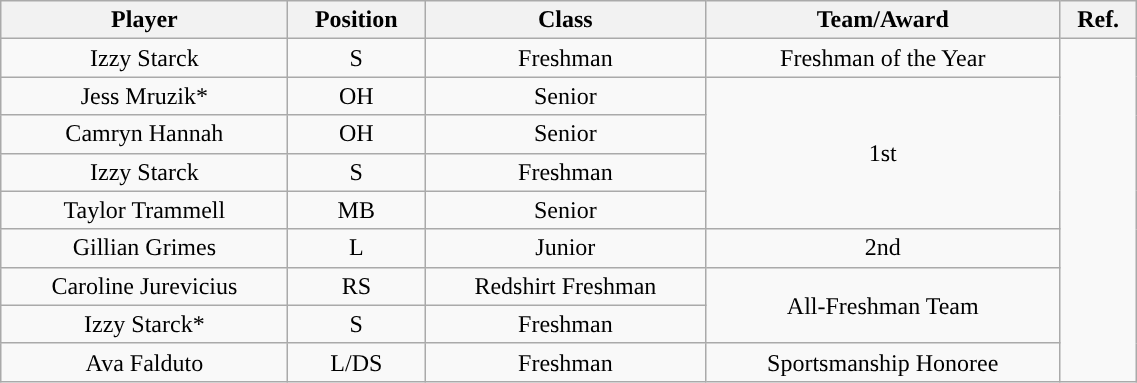<table class="wikitable" style="width: 60%;text-align: center;">
<tr>
<th>Player</th>
<th>Position</th>
<th>Class</th>
<th>Team/Award</th>
<th>Ref.</th>
</tr>
<tr align="center">
<td>Izzy Starck</td>
<td>S</td>
<td>Freshman</td>
<td rowspan="1">Freshman of the Year</td>
<td rowspan="9"></td>
</tr>
<tr align="center">
<td>Jess Mruzik*</td>
<td>OH</td>
<td>Senior</td>
<td rowspan="4">1st</td>
</tr>
<tr align="center">
<td>Camryn Hannah</td>
<td>OH</td>
<td>Senior</td>
</tr>
<tr align="center">
<td>Izzy Starck</td>
<td>S</td>
<td>Freshman</td>
</tr>
<tr align="center">
<td>Taylor Trammell</td>
<td>MB</td>
<td>Senior</td>
</tr>
<tr align="center">
<td>Gillian Grimes</td>
<td>L</td>
<td>Junior</td>
<td rowspan="1">2nd</td>
</tr>
<tr align="center">
<td>Caroline Jurevicius</td>
<td>RS</td>
<td>Redshirt Freshman</td>
<td rowspan="2">All-Freshman Team</td>
</tr>
<tr align="center">
<td>Izzy Starck*</td>
<td>S</td>
<td>Freshman</td>
</tr>
<tr align="center">
<td>Ava Falduto</td>
<td>L/DS</td>
<td>Freshman</td>
<td rowspan="1">Sportsmanship Honoree</td>
</tr>
</table>
